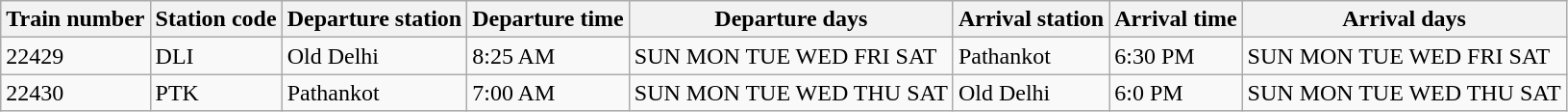<table class="wikitable">
<tr>
<th>Train number</th>
<th>Station code</th>
<th>Departure station</th>
<th>Departure time</th>
<th>Departure days</th>
<th>Arrival station</th>
<th>Arrival time</th>
<th>Arrival days</th>
</tr>
<tr>
<td>22429</td>
<td>DLI</td>
<td>Old Delhi</td>
<td>8:25 AM</td>
<td>SUN MON TUE WED FRI SAT</td>
<td>Pathankot</td>
<td>6:30 PM</td>
<td>SUN MON TUE WED FRI SAT</td>
</tr>
<tr>
<td>22430</td>
<td>PTK</td>
<td>Pathankot</td>
<td>7:00 AM</td>
<td>SUN MON TUE WED THU SAT</td>
<td>Old Delhi</td>
<td>6:0 PM</td>
<td>SUN MON TUE WED THU SAT</td>
</tr>
</table>
